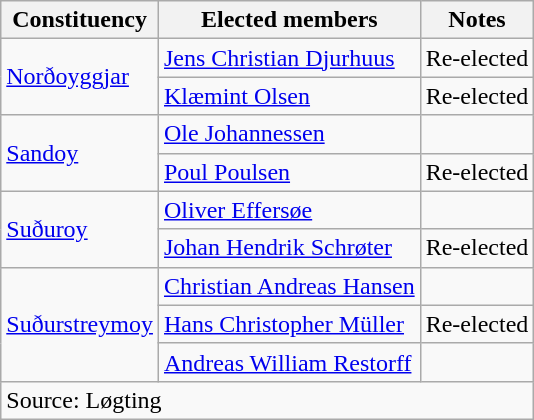<table class=wikitable>
<tr>
<th>Constituency</th>
<th>Elected members</th>
<th>Notes</th>
</tr>
<tr>
<td rowspan=2><a href='#'>Norðoyggjar</a></td>
<td><a href='#'>Jens Christian Djurhuus</a></td>
<td>Re-elected</td>
</tr>
<tr>
<td><a href='#'>Klæmint Olsen</a></td>
<td>Re-elected</td>
</tr>
<tr>
<td rowspan=2><a href='#'>Sandoy</a></td>
<td><a href='#'>Ole Johannessen</a></td>
<td></td>
</tr>
<tr>
<td><a href='#'>Poul Poulsen</a></td>
<td>Re-elected</td>
</tr>
<tr>
<td rowspan=2><a href='#'>Suðuroy</a></td>
<td><a href='#'>Oliver Effersøe</a></td>
<td></td>
</tr>
<tr>
<td><a href='#'>Johan Hendrik Schrøter</a></td>
<td>Re-elected</td>
</tr>
<tr>
<td rowspan=3><a href='#'>Suðurstreymoy</a></td>
<td><a href='#'>Christian Andreas Hansen</a></td>
<td></td>
</tr>
<tr>
<td><a href='#'>Hans Christopher Müller</a></td>
<td>Re-elected</td>
</tr>
<tr>
<td><a href='#'>Andreas William Restorff</a></td>
<td></td>
</tr>
<tr>
<td colspan=3>Source: Løgting</td>
</tr>
</table>
